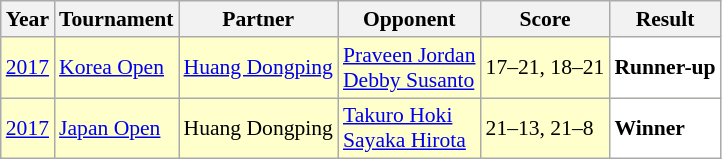<table class="sortable wikitable" style="font-size: 90%;">
<tr>
<th>Year</th>
<th>Tournament</th>
<th>Partner</th>
<th>Opponent</th>
<th>Score</th>
<th>Result</th>
</tr>
<tr style="background:#FFFFCC">
<td align="center"><a href='#'>2017</a></td>
<td align="left"><a href='#'>Korea Open</a></td>
<td align="left"> <a href='#'>Huang Dongping</a></td>
<td align="left"> <a href='#'>Praveen Jordan</a> <br>  <a href='#'>Debby Susanto</a></td>
<td align="left">17–21, 18–21</td>
<td style="text-align:left; background:white"> <strong>Runner-up</strong></td>
</tr>
<tr style="background:#FFFFCC">
<td align="center"><a href='#'>2017</a></td>
<td align="left"><a href='#'>Japan Open</a></td>
<td align="left"> Huang Dongping</td>
<td align="left"> <a href='#'>Takuro Hoki</a> <br>  <a href='#'>Sayaka Hirota</a></td>
<td align="left">21–13, 21–8</td>
<td style="text-align:left; background:white"> <strong>Winner</strong></td>
</tr>
</table>
